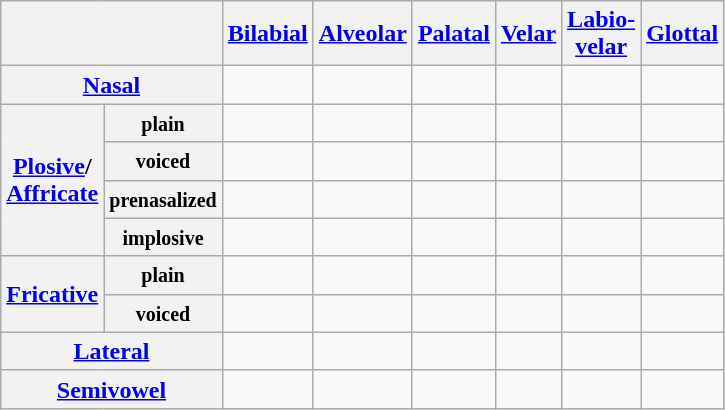<table class="wikitable" style="text-align:center;">
<tr>
<th colspan="2"></th>
<th><a href='#'>Bilabial</a></th>
<th><a href='#'>Alveolar</a></th>
<th><a href='#'>Palatal</a></th>
<th><a href='#'>Velar</a></th>
<th><a href='#'>Labio-<br>velar</a></th>
<th><a href='#'>Glottal</a></th>
</tr>
<tr>
<th colspan="2"><a href='#'>Nasal</a></th>
<td></td>
<td></td>
<td></td>
<td></td>
<td></td>
<td></td>
</tr>
<tr>
<th rowspan="4"><a href='#'>Plosive</a>/<br><a href='#'>Affricate</a></th>
<th><small>plain</small></th>
<td></td>
<td></td>
<td></td>
<td></td>
<td></td>
<td></td>
</tr>
<tr>
<th><small>voiced</small></th>
<td></td>
<td></td>
<td></td>
<td></td>
<td></td>
<td></td>
</tr>
<tr>
<th><small>prenasalized</small></th>
<td></td>
<td></td>
<td></td>
<td></td>
<td></td>
<td></td>
</tr>
<tr>
<th><small>implosive</small></th>
<td></td>
<td></td>
<td></td>
<td></td>
<td></td>
<td></td>
</tr>
<tr>
<th rowspan="2"><a href='#'>Fricative</a></th>
<th><small>plain</small></th>
<td></td>
<td></td>
<td></td>
<td></td>
<td></td>
<td></td>
</tr>
<tr>
<th><small>voiced</small></th>
<td></td>
<td></td>
<td></td>
<td></td>
<td></td>
<td></td>
</tr>
<tr>
<th colspan="2"><a href='#'>Lateral</a></th>
<td></td>
<td></td>
<td></td>
<td></td>
<td></td>
<td></td>
</tr>
<tr>
<th colspan="2"><a href='#'>Semivowel</a></th>
<td></td>
<td></td>
<td></td>
<td></td>
<td></td>
<td></td>
</tr>
</table>
